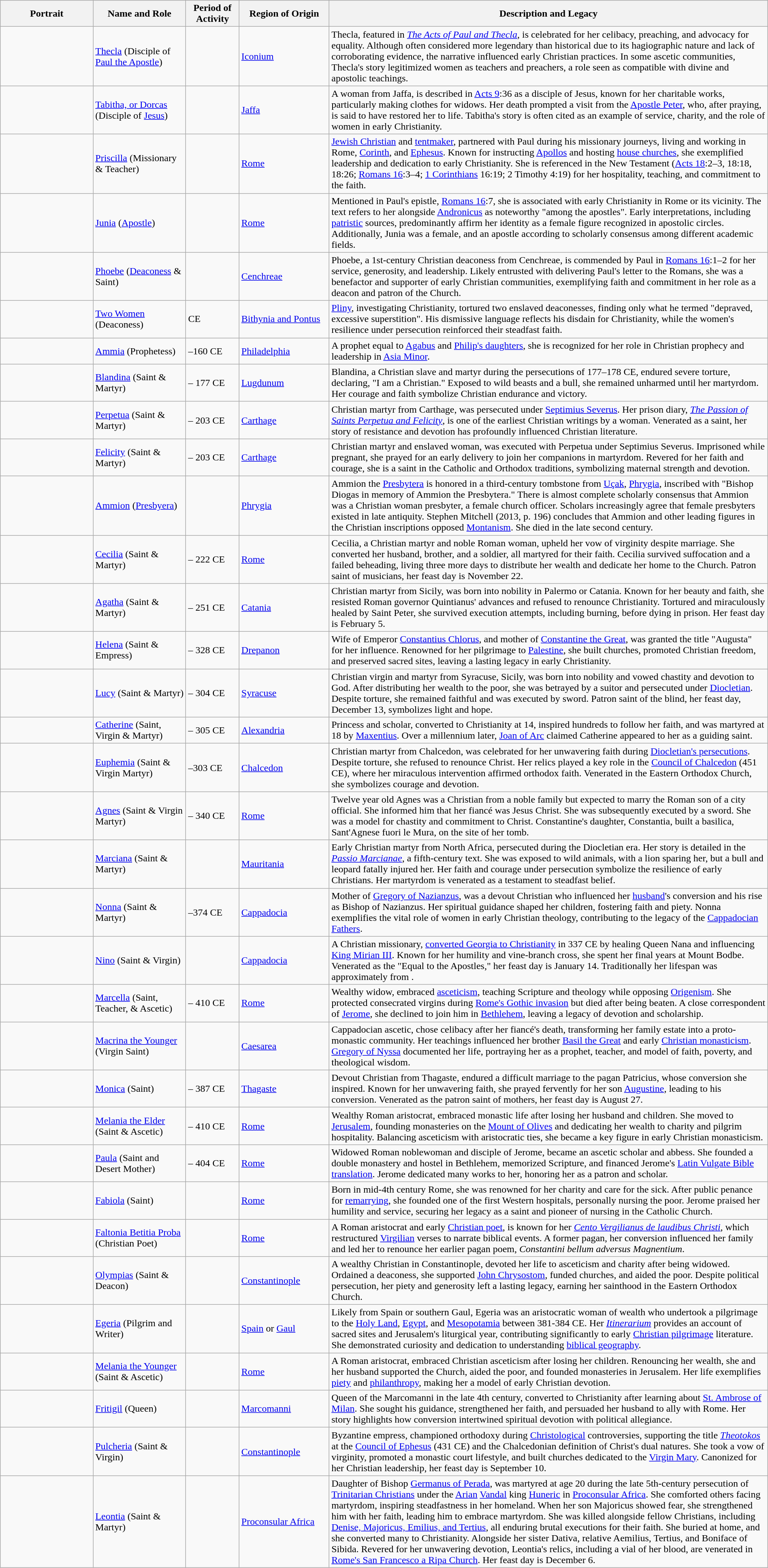<table class="wikitable sortable" style="text-align:left; width:100%;">
<tr>
<th scope="col" width="100" class="unsortable">Portrait</th>
<th scope="col" width="100">Name and Role</th>
<th scope="col" width="40">Period of Activity</th>
<th scope="col" width="40">Region of Origin</th>
<th scope="col" width="500">Description and Legacy</th>
</tr>
<tr>
<td></td>
<td><a href='#'>Thecla</a> (Disciple of <a href='#'>Paul the Apostle</a>)</td>
<td></td>
<td><a href='#'>Iconium</a></td>
<td>Thecla, featured in <em><a href='#'>The Acts of Paul and Thecla</a></em>, is celebrated for her celibacy, preaching, and advocacy for equality. Although often considered more legendary than historical due to its hagiographic nature and lack of corroborating evidence, the narrative influenced early Christian practices. In some ascetic communities, Thecla's story legitimized women as teachers and preachers, a role seen as compatible with divine and apostolic teachings.</td>
</tr>
<tr>
<td></td>
<td><a href='#'>Tabitha, or Dorcas</a> (Disciple of <a href='#'>Jesus</a>)</td>
<td></td>
<td><a href='#'>Jaffa</a></td>
<td>A woman from Jaffa, is described in <a href='#'>Acts 9</a>:36 as a disciple of Jesus, known for her charitable works, particularly making clothes for widows. Her death prompted a visit from the <a href='#'>Apostle Peter</a>, who, after praying, is said to have restored her to life. Tabitha's story is often cited as an example of service, charity, and the role of women in early Christianity.</td>
</tr>
<tr>
<td></td>
<td><a href='#'>Priscilla</a> (Missionary & Teacher)</td>
<td></td>
<td><a href='#'>Rome</a></td>
<td><a href='#'>Jewish Christian</a> and <a href='#'>tentmaker</a>, partnered with Paul during his missionary journeys, living and working in Rome, <a href='#'>Corinth</a>, and <a href='#'>Ephesus</a>. Known for instructing <a href='#'>Apollos</a> and hosting <a href='#'>house churches</a>, she exemplified leadership and dedication to early Christianity. She is referenced in the New Testament (<a href='#'>Acts 18</a>:2–3, 18:18, 18:26; <a href='#'>Romans 16</a>:3–4; <a href='#'>1 Corinthians</a> 16:19; 2 Timothy 4:19) for her hospitality, teaching, and commitment to the faith.</td>
</tr>
<tr>
<td></td>
<td><a href='#'>Junia</a> (<a href='#'>Apostle</a>)</td>
<td></td>
<td><a href='#'>Rome</a></td>
<td>Mentioned in Paul's epistle, <a href='#'>Romans 16</a>:7, she is associated with early Christianity in Rome or its vicinity. The text refers to her alongside <a href='#'>Andronicus</a> as noteworthy "among the apostles". Early interpretations, including <a href='#'>patristic</a> sources, predominantly affirm her identity as a female figure recognized in apostolic circles. Additionally, Junia was a female, and an apostle according to scholarly consensus among different academic fields.</td>
</tr>
<tr>
<td></td>
<td><a href='#'>Phoebe</a> (<a href='#'>Deaconess</a> & Saint)</td>
<td></td>
<td><a href='#'>Cenchreae</a></td>
<td>Phoebe, a 1st-century Christian deaconess from Cenchreae, is commended by Paul in <a href='#'>Romans 16</a>:1–2 for her service, generosity, and leadership. Likely entrusted with delivering Paul's letter to the Romans, she was a benefactor and supporter of early Christian communities, exemplifying faith and commitment in her role as a deacon and patron of the Church.</td>
</tr>
<tr>
<td></td>
<td><a href='#'>Two Women</a> (Deaconess)</td>
<td> CE</td>
<td><a href='#'>Bithynia and Pontus</a></td>
<td><a href='#'>Pliny</a>, investigating Christianity, tortured two enslaved deaconesses, finding only what he termed "depraved, excessive superstition". His dismissive language reflects his disdain for Christianity, while the women's resilience under persecution reinforced their steadfast faith.</td>
</tr>
<tr>
<td></td>
<td><a href='#'>Ammia</a> (Prophetess)</td>
<td>–160 CE</td>
<td><a href='#'>Philadelphia</a></td>
<td>A prophet equal to <a href='#'>Agabus</a> and <a href='#'>Philip's daughters</a>, she is recognized for her role in Christian prophecy and leadership in <a href='#'>Asia Minor</a>.</td>
</tr>
<tr>
<td></td>
<td><a href='#'>Blandina</a> (Saint & Martyr)</td>
<td>– 177 CE</td>
<td><a href='#'>Lugdunum</a></td>
<td>Blandina, a Christian slave and martyr during the persecutions of 177–178 CE, endured severe torture, declaring, "I am a Christian." Exposed to wild beasts and a bull, she remained unharmed until her martyrdom. Her courage and faith symbolize Christian endurance and victory.</td>
</tr>
<tr>
<td></td>
<td><a href='#'>Perpetua</a> (Saint & Martyr)</td>
<td>– 203 CE</td>
<td><a href='#'>Carthage</a></td>
<td>Christian martyr from Carthage, was persecuted under <a href='#'>Septimius Severus</a>. Her prison diary, <em><a href='#'>The Passion of Saints Perpetua and Felicity</a></em>, is one of the earliest Christian writings by a woman. Venerated as a saint, her story of resistance and devotion has profoundly influenced Christian literature.</td>
</tr>
<tr>
<td></td>
<td><a href='#'>Felicity</a> (Saint & Martyr)</td>
<td>– 203 CE</td>
<td><a href='#'>Carthage</a></td>
<td>Christian martyr and enslaved woman, was executed with Perpetua under Septimius Severus. Imprisoned while pregnant, she prayed for an early delivery to join her companions in martyrdom. Revered for her faith and courage, she is a saint in the Catholic and Orthodox traditions, symbolizing maternal strength and devotion.</td>
</tr>
<tr>
<td></td>
<td><a href='#'>Ammion</a> (<a href='#'>Presbyera</a>)</td>
<td></td>
<td><a href='#'>Phrygia</a></td>
<td>Ammion the <a href='#'>Presbytera</a> is honored in a third-century tombstone from <a href='#'>Uçak</a>, <a href='#'>Phrygia</a>, inscribed with "Bishop Diogas in memory of Ammion the Presbytera." There is almost complete scholarly consensus that Ammion was a Christian woman presbyter, a female church officer. Scholars increasingly agree that female presbyters existed in late antiquity. Stephen Mitchell (2013, p. 196) concludes that Ammion and other leading figures in the Christian inscriptions opposed <a href='#'>Montanism</a>. She died in the late second century.</td>
</tr>
<tr>
<td></td>
<td><a href='#'>Cecilia</a> (Saint & Martyr)</td>
<td>– 222 CE</td>
<td><a href='#'>Rome</a></td>
<td>Cecilia, a Christian martyr and noble Roman woman, upheld her vow of virginity despite marriage. She converted her husband, brother, and a soldier, all martyred for their faith. Cecilia survived suffocation and a failed beheading, living three more days to distribute her wealth and dedicate her home to the Church. Patron saint of musicians, her feast day is November 22.</td>
</tr>
<tr>
<td></td>
<td><a href='#'>Agatha</a> (Saint & Martyr)</td>
<td>– 251 CE</td>
<td><a href='#'>Catania</a></td>
<td>Christian martyr from Sicily, was born into nobility in Palermo or Catania. Known for her beauty and faith, she resisted Roman governor Quintianus' advances and refused to renounce Christianity. Tortured and miraculously healed by Saint Peter, she survived execution attempts, including burning, before dying in prison. Her feast day is February 5.</td>
</tr>
<tr>
<td></td>
<td><a href='#'>Helena</a> (Saint & Empress)</td>
<td>– 328 CE</td>
<td><a href='#'>Drepanon</a></td>
<td>Wife of Emperor <a href='#'>Constantius Chlorus</a>, and mother of <a href='#'>Constantine the Great</a>, was granted the title "Augusta" for her influence. Renowned for her pilgrimage to <a href='#'>Palestine</a>, she built churches, promoted Christian freedom, and preserved sacred sites, leaving a lasting legacy in early Christianity.</td>
</tr>
<tr>
<td></td>
<td><a href='#'>Lucy</a> (Saint & Martyr)</td>
<td> – 304 CE</td>
<td><a href='#'>Syracuse</a></td>
<td>Christian virgin and martyr from Syracuse, Sicily, was born into nobility and vowed chastity and devotion to God. After distributing her wealth to the poor, she was betrayed by a suitor and persecuted under <a href='#'>Diocletian</a>. Despite torture, she remained faithful and was executed by sword. Patron saint of the blind, her feast day, December 13, symbolizes light and hope.</td>
</tr>
<tr>
<td></td>
<td><a href='#'>Catherine</a> (Saint, Virgin & Martyr)</td>
<td> – 305 CE</td>
<td><a href='#'>Alexandria</a></td>
<td>Princess and scholar, converted to Christianity at 14, inspired hundreds to follow her faith, and was martyred at 18 by <a href='#'>Maxentius</a>. Over a millennium later, <a href='#'>Joan of Arc</a> claimed Catherine appeared to her as a guiding saint.</td>
</tr>
<tr>
<td></td>
<td><a href='#'>Euphemia</a> (Saint & Virgin Martyr)</td>
<td>–303 CE</td>
<td><a href='#'>Chalcedon</a></td>
<td>Christian martyr from Chalcedon, was celebrated for her unwavering faith during <a href='#'>Diocletian's persecutions</a>. Despite torture, she refused to renounce Christ. Her relics played a key role in the <a href='#'>Council of Chalcedon</a> (451 CE), where her miraculous intervention affirmed orthodox faith. Venerated in the Eastern Orthodox Church, she symbolizes courage and devotion.</td>
</tr>
<tr>
<td></td>
<td><a href='#'>Agnes</a> (Saint & Virgin Martyr)</td>
<td> – 340 CE</td>
<td><a href='#'>Rome</a></td>
<td>Twelve year old Agnes was a Christian from a noble family but expected to marry the Roman son of a city official. She informed him that her fiancé was Jesus Christ. She was subsequently executed by a sword. She was a model for chastity and commitment to Christ. Constantine's daughter, Constantia, built a basilica, Sant'Agnese fuori le Mura, on the site of her tomb.</td>
</tr>
<tr>
<td></td>
<td><a href='#'>Marciana</a> (Saint & Martyr)</td>
<td></td>
<td><a href='#'>Mauritania</a></td>
<td>Early Christian martyr from North Africa, persecuted during the Diocletian era. Her story is detailed in the <em><a href='#'>Passio Marcianae</a></em>, a fifth-century text. She was exposed to wild animals, with a lion sparing her, but a bull and leopard fatally injured her. Her faith and courage under persecution symbolize the resilience of early Christians. Her martyrdom is venerated as a testament to steadfast belief.</td>
</tr>
<tr>
<td></td>
<td><a href='#'>Nonna</a> (Saint & Martyr)</td>
<td>–374 CE</td>
<td><a href='#'>Cappadocia</a></td>
<td>Mother of <a href='#'>Gregory of Nazianzus</a>, was a devout Christian who influenced her <a href='#'>husband</a>'s conversion and his rise as Bishop of Nazianzus. Her spiritual guidance shaped her children, fostering faith and piety. Nonna exemplifies the vital role of women in early Christian theology, contributing to the legacy of the <a href='#'>Cappadocian Fathers</a>.</td>
</tr>
<tr>
<td></td>
<td><a href='#'>Nino</a> (Saint & Virgin)</td>
<td></td>
<td><a href='#'>Cappadocia</a></td>
<td>A Christian missionary, <a href='#'>converted Georgia to Christianity</a> in 337 CE by healing Queen Nana and influencing <a href='#'>King Mirian III</a>. Known for her humility and vine-branch cross, she spent her final years at Mount Bodbe. Venerated as the "Equal to the Apostles," her feast day is January 14. Traditionally her lifespan was approximately from .</td>
</tr>
<tr>
<td></td>
<td><a href='#'>Marcella</a> (Saint, Teacher, & Ascetic)</td>
<td>– 410 CE</td>
<td><a href='#'>Rome</a></td>
<td>Wealthy widow, embraced <a href='#'>asceticism</a>, teaching Scripture and theology while opposing <a href='#'>Origenism</a>. She protected consecrated virgins during <a href='#'>Rome's Gothic invasion</a> but died after being beaten. A close correspondent of <a href='#'>Jerome</a>, she declined to join him in <a href='#'>Bethlehem</a>, leaving a legacy of devotion and scholarship.</td>
</tr>
<tr>
<td></td>
<td><a href='#'>Macrina the Younger</a> (Virgin Saint)</td>
<td></td>
<td><a href='#'>Caesarea</a></td>
<td>Cappadocian ascetic, chose celibacy after her fiancé's death, transforming her family estate into a proto-monastic community. Her teachings influenced her brother <a href='#'>Basil the Great</a> and early <a href='#'>Christian monasticism</a>. <a href='#'>Gregory of Nyssa</a> documented her life, portraying her as a prophet, teacher, and model of faith, poverty, and theological wisdom.</td>
</tr>
<tr>
<td></td>
<td><a href='#'>Monica</a> (Saint)</td>
<td>– 387 CE</td>
<td><a href='#'>Thagaste</a></td>
<td>Devout Christian from Thagaste, endured a difficult marriage to the pagan Patricius, whose conversion she inspired. Known for her unwavering faith, she prayed fervently for her son <a href='#'>Augustine</a>, leading to his conversion. Venerated as the patron saint of mothers, her feast day is August 27.</td>
</tr>
<tr>
<td></td>
<td><a href='#'>Melania the Elder</a> (Saint & Ascetic)</td>
<td>– 410 CE</td>
<td><a href='#'>Rome</a></td>
<td>Wealthy Roman aristocrat, embraced monastic life after losing her husband and children. She moved to <a href='#'>Jerusalem</a>, founding monasteries on the <a href='#'>Mount of Olives</a> and dedicating her wealth to charity and pilgrim hospitality. Balancing asceticism with aristocratic ties, she became a key figure in early Christian monasticism.</td>
</tr>
<tr>
<td></td>
<td><a href='#'>Paula</a> (Saint and Desert Mother)</td>
<td>– 404 CE</td>
<td><a href='#'>Rome</a></td>
<td>Widowed Roman noblewoman and disciple of Jerome, became an ascetic scholar and abbess. She founded a double monastery and hostel in Bethlehem, memorized Scripture, and financed Jerome's <a href='#'>Latin Vulgate Bible translation</a>. Jerome dedicated many works to her, honoring her as a patron and scholar.</td>
</tr>
<tr>
<td></td>
<td><a href='#'>Fabiola</a> (Saint)</td>
<td></td>
<td><a href='#'>Rome</a></td>
<td>Born in mid-4th century Rome, she was renowned for her charity and care for the sick. After public penance for <a href='#'>remarrying</a>, she founded one of the first Western hospitals, personally nursing the poor. Jerome praised her humility and service, securing her legacy as a saint and pioneer of nursing in the Catholic Church.</td>
</tr>
<tr>
<td></td>
<td><a href='#'>Faltonia Betitia Proba</a> (Christian Poet)</td>
<td></td>
<td><a href='#'>Rome</a></td>
<td>A Roman aristocrat and early <a href='#'>Christian poet</a>, is known for her <em><a href='#'>Cento Vergilianus de laudibus Christi</a></em>, which restructured <a href='#'>Virgilian</a> verses to narrate biblical events. A former pagan, her conversion influenced her family and led her to renounce her earlier pagan poem, <em>Constantini bellum adversus Magnentium</em>.</td>
</tr>
<tr>
<td></td>
<td><a href='#'>Olympias</a> (Saint & Deacon)</td>
<td></td>
<td><a href='#'>Constantinople</a></td>
<td>A wealthy Christian in Constantinople, devoted her life to asceticism and charity after being widowed. Ordained a deaconess, she supported <a href='#'>John Chrysostom</a>, funded churches, and aided the poor. Despite political persecution, her piety and generosity left a lasting legacy, earning her sainthood in the Eastern Orthodox Church.</td>
</tr>
<tr>
<td></td>
<td><a href='#'>Egeria</a> (Pilgrim and Writer)</td>
<td></td>
<td><a href='#'>Spain</a> or <a href='#'>Gaul</a></td>
<td>Likely from Spain or southern Gaul, Egeria was an aristocratic woman of wealth who undertook a pilgrimage to the <a href='#'>Holy Land</a>, <a href='#'>Egypt</a>, and <a href='#'>Mesopotamia</a> between 381-384 CE. Her <em><a href='#'>Itinerarium</a></em> provides an account of sacred sites and Jerusalem's liturgical year, contributing significantly to early <a href='#'>Christian pilgrimage</a> literature. She demonstrated curiosity and dedication to understanding <a href='#'>biblical geography</a>.</td>
</tr>
<tr>
<td></td>
<td><a href='#'>Melania the Younger</a> (Saint & Ascetic)</td>
<td></td>
<td><a href='#'>Rome</a></td>
<td>A Roman aristocrat, embraced Christian asceticism after losing her children. Renouncing her wealth, she and her husband supported the Church, aided the poor, and founded monasteries in Jerusalem. Her life exemplifies <a href='#'>piety</a> and <a href='#'>philanthropy</a>, making her a model of early Christian devotion.</td>
</tr>
<tr>
<td></td>
<td><a href='#'>Fritigil</a> (Queen)</td>
<td></td>
<td><a href='#'>Marcomanni</a></td>
<td>Queen of the Marcomanni in the late 4th century, converted to Christianity after learning about <a href='#'>St. Ambrose of Milan</a>. She sought his guidance, strengthened her faith, and persuaded her husband to ally with Rome. Her story highlights how conversion intertwined spiritual devotion with political allegiance.</td>
</tr>
<tr>
<td></td>
<td><a href='#'>Pulcheria</a> (Saint & Virgin)</td>
<td></td>
<td><a href='#'>Constantinople</a></td>
<td>Byzantine empress, championed orthodoxy during <a href='#'>Christological</a> controversies, supporting the title <em><a href='#'>Theotokos</a></em> at the <a href='#'>Council of Ephesus</a> (431 CE) and the Chalcedonian definition of Christ's dual natures. She took a vow of virginity, promoted a monastic court lifestyle, and built churches dedicated to the <a href='#'>Virgin Mary</a>. Canonized for her Christian leadership, her feast day is September 10.</td>
</tr>
<tr>
<td></td>
<td><a href='#'>Leontia</a> (Saint & Martyr)</td>
<td></td>
<td><a href='#'>Proconsular Africa</a></td>
<td>Daughter of Bishop <a href='#'>Germanus of Perada</a>, was martyred at age 20 during the late 5th-century persecution of <a href='#'>Trinitarian Christians</a> under the <a href='#'>Arian</a> <a href='#'>Vandal</a> king <a href='#'>Huneric</a> in <a href='#'>Proconsular Africa</a>.  She comforted others facing martyrdom, inspiring steadfastness in her homeland. When her son Majoricus showed fear, she strengthened him with her faith, leading him to embrace martyrdom. She was killed alongside fellow Christians, including <a href='#'>Denise, Majoricus, Emilius, and Tertius</a>, all enduring brutal executions for their faith. She buried at home, and she converted many to Christianity. Alongside her sister Dativa, relative Aemilius, Tertius, and Boniface of Sibida. Revered for her unwavering devotion, Leontia's relics, including a vial of her blood, are venerated in <a href='#'>Rome's San Francesco a Ripa Church</a>. Her feast day is December 6.</td>
</tr>
</table>
